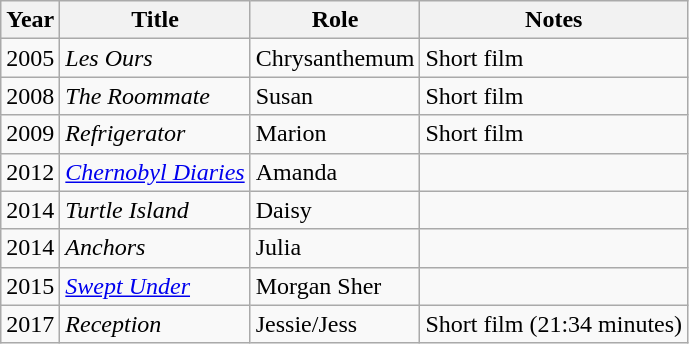<table class="wikitable sortable">
<tr>
<th>Year</th>
<th>Title</th>
<th>Role</th>
<th class="unsortable">Notes</th>
</tr>
<tr>
<td>2005</td>
<td><em>Les Ours</em></td>
<td>Chrysanthemum</td>
<td>Short film</td>
</tr>
<tr>
<td>2008</td>
<td><em>The Roommate</em></td>
<td>Susan</td>
<td>Short film</td>
</tr>
<tr>
<td>2009</td>
<td><em>Refrigerator</em></td>
<td>Marion</td>
<td>Short film</td>
</tr>
<tr>
<td>2012</td>
<td><em><a href='#'>Chernobyl Diaries</a></em></td>
<td>Amanda</td>
<td></td>
</tr>
<tr>
<td>2014</td>
<td><em>Turtle Island</em></td>
<td>Daisy</td>
<td></td>
</tr>
<tr>
<td>2014</td>
<td><em>Anchors</em></td>
<td>Julia</td>
<td></td>
</tr>
<tr>
<td>2015</td>
<td><em><a href='#'>Swept Under</a></em></td>
<td>Morgan Sher</td>
<td></td>
</tr>
<tr>
<td>2017</td>
<td><em>Reception</em></td>
<td>Jessie/Jess</td>
<td>Short film (21:34 minutes)</td>
</tr>
</table>
